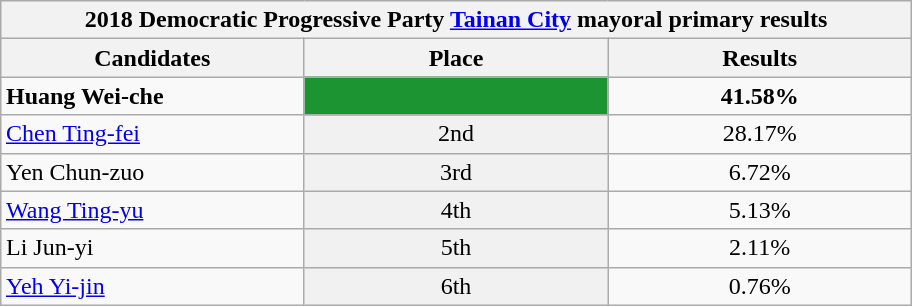<table class="wikitable collapsible" style="margin:1em auto;">
<tr>
<th colspan="5" width=600>2018 Democratic Progressive Party <a href='#'>Tainan City</a> mayoral primary results</th>
</tr>
<tr>
<th width=80>Candidates</th>
<th width=80>Place</th>
<th width=80>Results</th>
</tr>
<tr>
<td><strong>Huang Wei-che</strong></td>
<td style="background: #1B9431; text-align:center"><strong></strong></td>
<td style="text-align:center"><strong>41.58%</strong></td>
</tr>
<tr>
<td><a href='#'>Chen Ting-fei</a></td>
<td style="background: #f1f1f1; text-align:center">2nd</td>
<td style="text-align:center">28.17%</td>
</tr>
<tr>
<td>Yen Chun-zuo</td>
<td style="background: #f1f1f1; text-align:center">3rd</td>
<td style="text-align:center">6.72%</td>
</tr>
<tr>
<td><a href='#'>Wang Ting-yu</a></td>
<td style="background: #f1f1f1; text-align:center">4th</td>
<td style="text-align:center">5.13%</td>
</tr>
<tr>
<td>Li Jun-yi</td>
<td style="background: #f1f1f1; text-align:center">5th</td>
<td style="text-align:center">2.11%</td>
</tr>
<tr>
<td><a href='#'>Yeh Yi-jin</a></td>
<td style="background: #f1f1f1; text-align:center">6th</td>
<td style="text-align:center">0.76%</td>
</tr>
</table>
